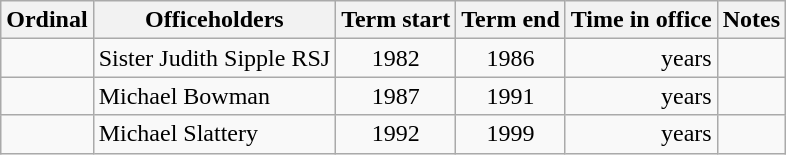<table class="wikitable sortable">
<tr>
<th>Ordinal</th>
<th>Officeholders</th>
<th>Term start</th>
<th>Term end</th>
<th>Time in office</th>
<th>Notes</th>
</tr>
<tr>
<td align=center></td>
<td>Sister Judith Sipple RSJ</td>
<td align=center>1982</td>
<td align=center>1986</td>
<td align=right> years</td>
<td></td>
</tr>
<tr>
<td align=center></td>
<td>Michael Bowman</td>
<td align=center>1987</td>
<td align=center>1991</td>
<td align=right> years</td>
<td></td>
</tr>
<tr>
<td align=center></td>
<td>Michael Slattery</td>
<td align=center>1992</td>
<td align=center>1999</td>
<td align=right> years</td>
<td></td>
</tr>
</table>
